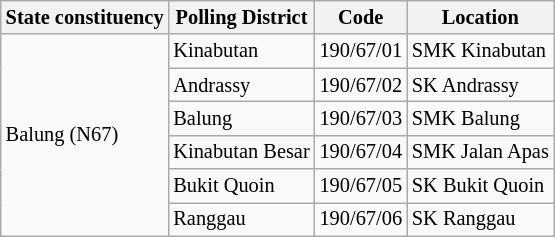<table class="wikitable sortable mw-collapsible" style="white-space:nowrap;font-size:85%">
<tr>
<th>State constituency</th>
<th>Polling District</th>
<th>Code</th>
<th>Location</th>
</tr>
<tr>
<td rowspan="6">Balung (N67)</td>
<td>Kinabutan</td>
<td>190/67/01</td>
<td>SMK Kinabutan</td>
</tr>
<tr>
<td>Andrassy</td>
<td>190/67/02</td>
<td>SK Andrassy</td>
</tr>
<tr>
<td>Balung</td>
<td>190/67/03</td>
<td>SMK Balung</td>
</tr>
<tr>
<td>Kinabutan Besar</td>
<td>190/67/04</td>
<td>SMK Jalan Apas</td>
</tr>
<tr>
<td>Bukit Quoin</td>
<td>190/67/05</td>
<td>SK Bukit Quoin</td>
</tr>
<tr>
<td>Ranggau</td>
<td>190/67/06</td>
<td>SK Ranggau</td>
</tr>
</table>
